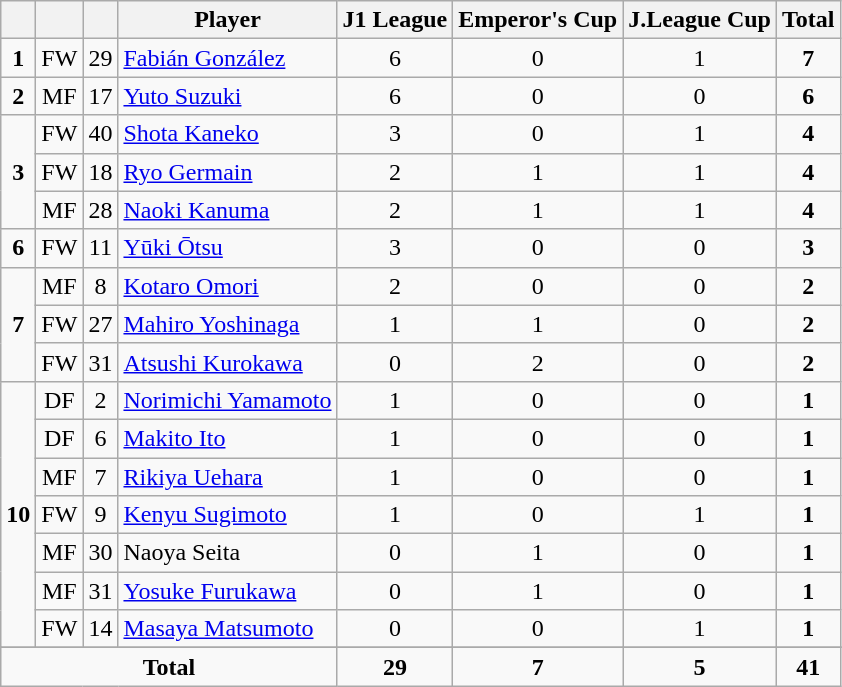<table class="wikitable sortable" style="text-align:center">
<tr>
<th></th>
<th></th>
<th></th>
<th>Player</th>
<th>J1 League</th>
<th>Emperor's Cup</th>
<th>J.League Cup</th>
<th><strong>Total</strong></th>
</tr>
<tr>
<td><strong>1</strong></td>
<td>FW</td>
<td>29</td>
<td style="text-align:left;"> <a href='#'>Fabián González</a></td>
<td>6</td>
<td>0</td>
<td>1</td>
<td><strong>7</strong></td>
</tr>
<tr>
<td><strong>2</strong></td>
<td>MF</td>
<td>17</td>
<td style="text-align:left;"> <a href='#'>Yuto Suzuki</a></td>
<td>6</td>
<td>0</td>
<td>0</td>
<td><strong>6</strong></td>
</tr>
<tr>
<td rowspan=3><strong>3</strong></td>
<td>FW</td>
<td>40</td>
<td style="text-align:left;"> <a href='#'>Shota Kaneko</a></td>
<td>3</td>
<td>0</td>
<td>1</td>
<td><strong>4</strong></td>
</tr>
<tr>
<td>FW</td>
<td>18</td>
<td style="text-align:left;"> <a href='#'>Ryo Germain</a></td>
<td>2</td>
<td>1</td>
<td>1</td>
<td><strong>4</strong></td>
</tr>
<tr>
<td>MF</td>
<td>28</td>
<td style="text-align:left;"> <a href='#'>Naoki Kanuma</a></td>
<td>2</td>
<td>1</td>
<td>1</td>
<td><strong>4</strong></td>
</tr>
<tr>
<td><strong>6</strong></td>
<td>FW</td>
<td>11</td>
<td style="text-align:left;"> <a href='#'>Yūki Ōtsu</a></td>
<td>3</td>
<td>0</td>
<td>0</td>
<td><strong>3</strong></td>
</tr>
<tr>
<td rowspan=3><strong>7</strong></td>
<td>MF</td>
<td>8</td>
<td style="text-align:left;"> <a href='#'>Kotaro Omori</a></td>
<td>2</td>
<td>0</td>
<td>0</td>
<td><strong>2</strong></td>
</tr>
<tr>
<td>FW</td>
<td>27</td>
<td style="text-align:left;"> <a href='#'>Mahiro Yoshinaga</a></td>
<td>1</td>
<td>1</td>
<td>0</td>
<td><strong>2</strong></td>
</tr>
<tr>
<td>FW</td>
<td>31</td>
<td style="text-align:left;"> <a href='#'>Atsushi Kurokawa</a></td>
<td>0</td>
<td>2</td>
<td>0</td>
<td><strong>2</strong></td>
</tr>
<tr>
<td rowspan=7><strong>10</strong></td>
<td>DF</td>
<td>2</td>
<td style="text-align:left;"> <a href='#'>Norimichi Yamamoto</a></td>
<td>1</td>
<td>0</td>
<td>0</td>
<td><strong>1</strong></td>
</tr>
<tr>
<td>DF</td>
<td>6</td>
<td style="text-align:left;"> <a href='#'>Makito Ito</a></td>
<td>1</td>
<td>0</td>
<td>0</td>
<td><strong>1</strong></td>
</tr>
<tr>
<td>MF</td>
<td>7</td>
<td style="text-align:left;"> <a href='#'>Rikiya Uehara</a></td>
<td>1</td>
<td>0</td>
<td>0</td>
<td><strong>1</strong></td>
</tr>
<tr>
<td>FW</td>
<td>9</td>
<td style="text-align:left;"> <a href='#'>Kenyu Sugimoto</a></td>
<td>1</td>
<td>0</td>
<td>1</td>
<td><strong>1</strong></td>
</tr>
<tr>
<td>MF</td>
<td>30</td>
<td style="text-align:left;"> Naoya Seita</td>
<td>0</td>
<td>1</td>
<td>0</td>
<td><strong>1</strong></td>
</tr>
<tr>
<td>MF</td>
<td>31</td>
<td style="text-align:left;"> <a href='#'>Yosuke Furukawa</a></td>
<td>0</td>
<td>1</td>
<td>0</td>
<td><strong>1</strong></td>
</tr>
<tr>
<td>FW</td>
<td>14</td>
<td style="text-align:left;"> <a href='#'>Masaya Matsumoto</a></td>
<td>0</td>
<td>0</td>
<td>1</td>
<td><strong>1</strong></td>
</tr>
<tr>
</tr>
<tr class="sortbottom">
<td colspan="4"><strong>Total</strong></td>
<td><strong>29</strong></td>
<td><strong>7</strong></td>
<td><strong>5</strong></td>
<td><strong>41</strong></td>
</tr>
</table>
